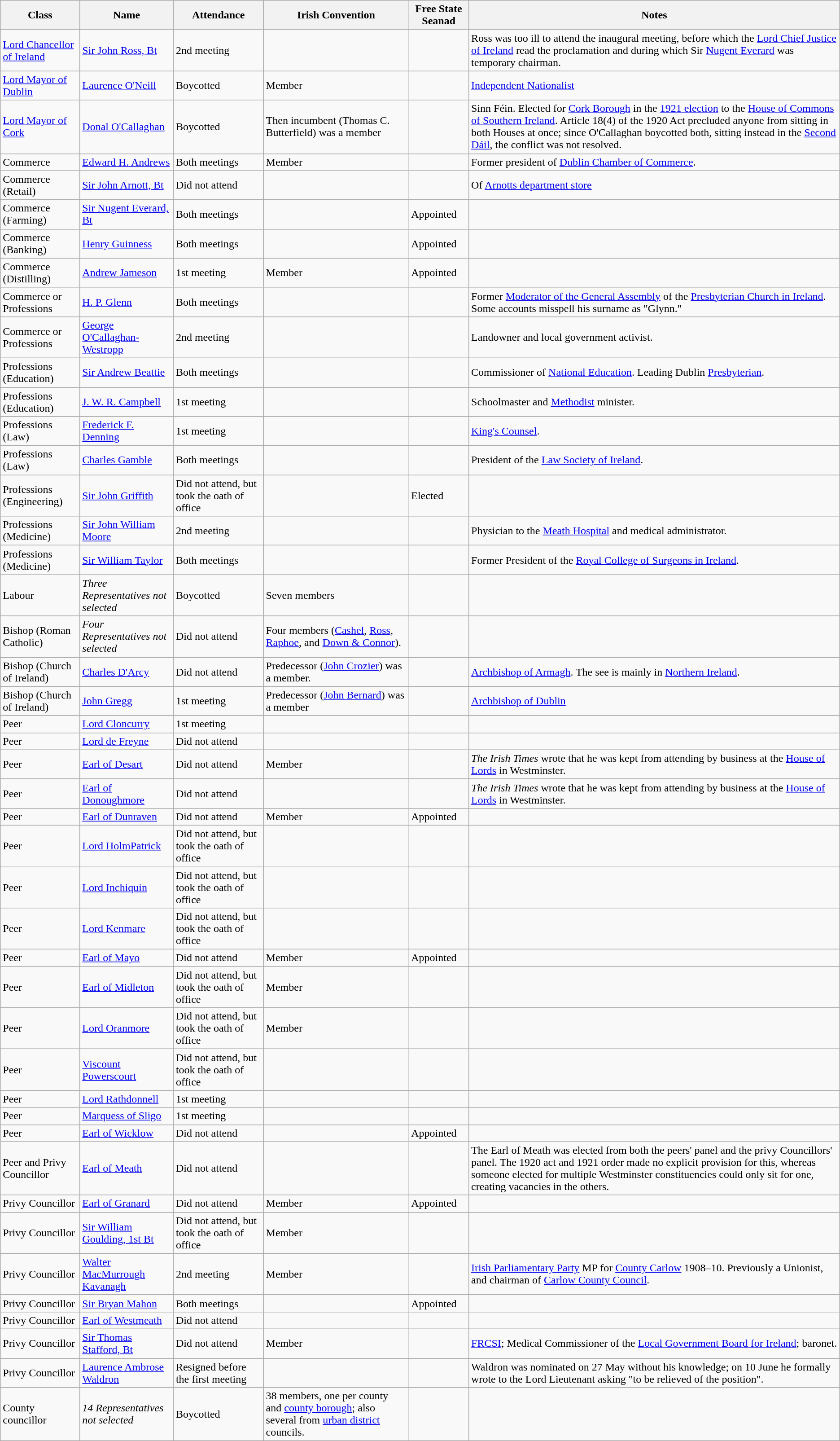<table class="wikitable sortable">
<tr>
<th scope="col">Class</th>
<th scope="col">Name</th>
<th scope="col">Attendance</th>
<th scope="col">Irish Convention</th>
<th scope="col">Free State Seanad</th>
<th scope="col">Notes</th>
</tr>
<tr>
<td><a href='#'>Lord Chancellor of Ireland</a></td>
<td data-sort-value="Ross"><a href='#'>Sir John Ross, Bt</a></td>
<td>2nd meeting</td>
<td></td>
<td></td>
<td>Ross was too ill to attend the inaugural meeting, before which the <a href='#'>Lord Chief Justice of Ireland</a> read the proclamation and during which Sir <a href='#'>Nugent Everard</a> was temporary chairman.</td>
</tr>
<tr>
<td><a href='#'>Lord Mayor of Dublin</a></td>
<td data-sort-value="O'Neill"><a href='#'>Laurence O'Neill</a></td>
<td>Boycotted</td>
<td>Member</td>
<td></td>
<td><a href='#'>Independent Nationalist</a></td>
</tr>
<tr>
<td><a href='#'>Lord Mayor of Cork</a></td>
<td data-sort-value="Ross"><a href='#'>Donal O'Callaghan</a></td>
<td>Boycotted</td>
<td>Then incumbent (Thomas C. Butterfield) was a member</td>
<td></td>
<td>Sinn Féin. Elected for <a href='#'>Cork Borough</a> in the <a href='#'>1921 election</a> to the <a href='#'>House of Commons of Southern Ireland</a>. Article 18(4) of the 1920 Act precluded anyone from sitting in both Houses at once; since O'Callaghan boycotted both, sitting instead in the <a href='#'>Second Dáil</a>, the conflict was not resolved.</td>
</tr>
<tr>
<td>Commerce</td>
<td data-sort-value="Andrews"><a href='#'>Edward H. Andrews</a></td>
<td>Both meetings</td>
<td>Member</td>
<td></td>
<td>Former president of <a href='#'>Dublin Chamber of Commerce</a>.</td>
</tr>
<tr>
<td>Commerce (Retail)</td>
<td data-sort-value="Arnott"><a href='#'>Sir John Arnott, Bt</a></td>
<td>Did not attend</td>
<td></td>
<td></td>
<td>Of <a href='#'>Arnotts department store</a></td>
</tr>
<tr>
<td>Commerce (Farming)</td>
<td data-sort-value="Everard"><a href='#'>Sir Nugent Everard, Bt</a></td>
<td>Both meetings</td>
<td></td>
<td>Appointed</td>
<td></td>
</tr>
<tr>
<td>Commerce (Banking)</td>
<td data-sort-value="Guinn"><a href='#'>Henry Guinness</a></td>
<td>Both meetings</td>
<td></td>
<td>Appointed</td>
<td></td>
</tr>
<tr>
<td>Commerce (Distilling)</td>
<td data-sort-value="James"><a href='#'>Andrew Jameson</a></td>
<td>1st meeting</td>
<td>Member</td>
<td>Appointed</td>
<td></td>
</tr>
<tr>
<td>Commerce or Professions</td>
<td data-sort-value="Glenn"><a href='#'>H. P. Glenn</a></td>
<td>Both meetings</td>
<td></td>
<td></td>
<td>Former <a href='#'>Moderator of the General Assembly</a> of the <a href='#'>Presbyterian Church in Ireland</a>. Some accounts misspell his surname as "Glynn."</td>
</tr>
<tr>
<td>Commerce or Professions</td>
<td data-sort-value="O'Call"><a href='#'>George O'Callaghan-Westropp</a></td>
<td>2nd meeting</td>
<td></td>
<td></td>
<td>Landowner and local government activist.</td>
</tr>
<tr>
<td>Professions (Education)</td>
<td data-sort-value="Beatt"><a href='#'>Sir Andrew Beattie</a></td>
<td>Both meetings</td>
<td></td>
<td></td>
<td>Commissioner of <a href='#'>National Education</a>. Leading Dublin <a href='#'>Presbyterian</a>.</td>
</tr>
<tr>
<td>Professions (Education)</td>
<td data-sort-value="Campb"><a href='#'>J. W. R. Campbell</a></td>
<td>1st meeting</td>
<td></td>
<td></td>
<td>Schoolmaster and <a href='#'>Methodist</a> minister.</td>
</tr>
<tr>
<td>Professions (Law)</td>
<td data-sort-value="Denn"><a href='#'>Frederick F. Denning</a></td>
<td>1st meeting</td>
<td></td>
<td></td>
<td><a href='#'>King's Counsel</a>.</td>
</tr>
<tr>
<td>Professions (Law)</td>
<td data-sort-value="Gamb"><a href='#'>Charles Gamble</a></td>
<td>Both meetings</td>
<td></td>
<td></td>
<td>President of the <a href='#'>Law Society of Ireland</a>.</td>
</tr>
<tr>
<td>Professions (Engineering)</td>
<td data-sort-value="Grif"><a href='#'>Sir John Griffith</a></td>
<td>Did not attend, but took the oath of office</td>
<td></td>
<td>Elected</td>
<td></td>
</tr>
<tr>
<td>Professions (Medicine)</td>
<td data-sort-value="Moore"><a href='#'>Sir John William Moore</a></td>
<td>2nd meeting</td>
<td></td>
<td></td>
<td>Physician to the <a href='#'>Meath Hospital</a> and medical administrator.</td>
</tr>
<tr>
<td>Professions (Medicine)</td>
<td data-sort-value="taly"><a href='#'>Sir William Taylor</a></td>
<td>Both meetings</td>
<td></td>
<td></td>
<td>Former President of the <a href='#'>Royal College of Surgeons in Ireland</a>.</td>
</tr>
<tr>
<td>Labour</td>
<td> <em>Three Representatives not selected</em></td>
<td>Boycotted</td>
<td> Seven members</td>
<td></td>
<td></td>
</tr>
<tr>
<td>Bishop (Roman Catholic)</td>
<td>  <em>Four Representatives not selected</em></td>
<td>Did not attend</td>
<td>  Four members (<a href='#'>Cashel</a>, <a href='#'>Ross</a>, <a href='#'>Raphoe</a>, and <a href='#'>Down & Connor</a>).</td>
<td></td>
<td></td>
</tr>
<tr>
<td>Bishop (Church of Ireland)</td>
<td data-sort-value="D'A"><a href='#'>Charles D'Arcy</a></td>
<td>Did not attend</td>
<td>Predecessor (<a href='#'>John Crozier</a>) was a member.</td>
<td></td>
<td><a href='#'>Archbishop of Armagh</a>. The see is mainly in <a href='#'>Northern Ireland</a>.</td>
</tr>
<tr>
<td>Bishop (Church of Ireland)</td>
<td data-sort-value="Greg"><a href='#'>John Gregg</a></td>
<td>1st meeting</td>
<td>Predecessor (<a href='#'>John Bernard</a>) was a member</td>
<td></td>
<td><a href='#'>Archbishop of Dublin</a></td>
</tr>
<tr>
<td>Peer</td>
<td data-sort-value="clon"><a href='#'>Lord Cloncurry</a></td>
<td>1st meeting</td>
<td></td>
<td></td>
<td></td>
</tr>
<tr>
<td>Peer</td>
<td data-sort-value="Def"><a href='#'>Lord de Freyne</a></td>
<td>Did not attend</td>
<td></td>
<td></td>
<td></td>
</tr>
<tr>
<td>Peer</td>
<td data-sort-value="Des"><a href='#'>Earl of Desart</a></td>
<td>Did not attend</td>
<td>Member</td>
<td></td>
<td><em>The Irish Times</em> wrote that he was kept from attending by business at the <a href='#'>House of Lords</a> in Westminster.</td>
</tr>
<tr>
<td>Peer</td>
<td data-sort-value="Dono"><a href='#'>Earl of Donoughmore</a></td>
<td>Did not attend</td>
<td></td>
<td></td>
<td><em>The Irish Times</em> wrote that he was kept from attending by business at the <a href='#'>House of Lords</a> in Westminster.</td>
</tr>
<tr>
<td>Peer</td>
<td data-sort-value="Dun"><a href='#'>Earl of Dunraven</a></td>
<td>Did not attend</td>
<td>Member</td>
<td>Appointed</td>
<td></td>
</tr>
<tr>
<td>Peer</td>
<td data-sort-value="Holm"><a href='#'>Lord HolmPatrick</a></td>
<td>Did not attend, but took the oath of office</td>
<td></td>
<td></td>
<td></td>
</tr>
<tr>
<td>Peer</td>
<td data-sort-value="Inch"><a href='#'>Lord Inchiquin</a></td>
<td>Did not attend, but took the oath of office</td>
<td></td>
<td></td>
<td></td>
</tr>
<tr>
<td>Peer</td>
<td data-sort-value="ken"><a href='#'>Lord Kenmare</a></td>
<td>Did not attend, but took the oath of office</td>
<td></td>
<td></td>
<td></td>
</tr>
<tr>
<td>Peer</td>
<td data-sort-value="Mayo"><a href='#'>Earl of Mayo</a></td>
<td>Did not attend</td>
<td>Member</td>
<td>Appointed</td>
<td></td>
</tr>
<tr>
<td>Peer</td>
<td data-sort-value="Midl"><a href='#'>Earl of Midleton</a></td>
<td>Did not attend, but took the oath of office</td>
<td>Member</td>
<td></td>
<td></td>
</tr>
<tr>
<td>Peer</td>
<td data-sort-value="oran"><a href='#'>Lord Oranmore</a></td>
<td>Did not attend, but took the oath of office</td>
<td>Member</td>
<td></td>
<td></td>
</tr>
<tr>
<td>Peer</td>
<td data-sort-value="pow"><a href='#'>Viscount Powerscourt</a></td>
<td>Did not attend, but took the oath of office</td>
<td></td>
<td></td>
<td></td>
</tr>
<tr>
<td>Peer</td>
<td data-sort-value="rath"><a href='#'>Lord Rathdonnell</a></td>
<td>1st meeting</td>
<td></td>
<td></td>
<td></td>
</tr>
<tr>
<td>Peer</td>
<td data-sort-value="sli"><a href='#'>Marquess of Sligo</a></td>
<td>1st meeting</td>
<td></td>
<td></td>
<td></td>
</tr>
<tr>
<td>Peer</td>
<td data-sort-value="wick"><a href='#'>Earl of Wicklow</a></td>
<td>Did not attend</td>
<td></td>
<td>Appointed</td>
<td></td>
</tr>
<tr>
<td>Peer and Privy Councillor</td>
<td data-sort-value="Meath"><a href='#'>Earl of Meath</a></td>
<td>Did not attend</td>
<td></td>
<td></td>
<td>The Earl of Meath was elected from both the peers' panel and the privy Councillors' panel. The 1920 act and 1921 order made no explicit provision for this, whereas someone elected for multiple Westminster constituencies could only sit for one, creating vacancies in the others.</td>
</tr>
<tr>
<td>Privy Councillor</td>
<td data-sort-value="gran"><a href='#'>Earl of Granard</a></td>
<td>Did not attend</td>
<td>Member</td>
<td>Appointed</td>
<td></td>
</tr>
<tr>
<td>Privy Councillor</td>
<td data-sort-value="goul"><a href='#'>Sir William Goulding, 1st Bt</a></td>
<td>Did not attend, but took the oath of office</td>
<td>Member</td>
<td></td>
<td></td>
</tr>
<tr>
<td>Privy Councillor</td>
<td data-sort-value="kav"><a href='#'>Walter MacMurrough Kavanagh</a></td>
<td>2nd meeting</td>
<td>Member</td>
<td></td>
<td><a href='#'>Irish Parliamentary Party</a> MP for <a href='#'>County Carlow</a> 1908–10. Previously a Unionist, and chairman of <a href='#'>Carlow County Council</a>.</td>
</tr>
<tr>
<td>Privy Councillor</td>
<td data-sort-value="mah"><a href='#'>Sir Bryan Mahon</a></td>
<td>Both meetings</td>
<td></td>
<td>Appointed</td>
<td></td>
</tr>
<tr>
<td>Privy Councillor</td>
<td data-sort-value="nug"><a href='#'>Earl of Westmeath</a></td>
<td>Did not attend</td>
<td></td>
<td></td>
<td></td>
</tr>
<tr>
<td>Privy Councillor</td>
<td data-sort-value="staf"><a href='#'>Sir Thomas Stafford, Bt</a></td>
<td>Did not attend</td>
<td>Member</td>
<td></td>
<td><a href='#'>FRCSI</a>; Medical Commissioner of the <a href='#'>Local Government Board for Ireland</a>; baronet.</td>
</tr>
<tr>
<td>Privy Councillor</td>
<td data-sort-value="wal"><a href='#'>Laurence Ambrose Waldron</a></td>
<td>Resigned before the first meeting</td>
<td></td>
<td></td>
<td>Waldron was nominated on 27 May without his knowledge; on 10 June he formally wrote to the Lord Lieutenant asking "to be relieved of the position".</td>
</tr>
<tr>
<td>County councillor</td>
<td><em>14 Representatives not selected</em></td>
<td>Boycotted</td>
<td>38 members, one per county and <a href='#'>county borough</a>; also several from <a href='#'>urban district</a> councils.</td>
<td></td>
<td></td>
</tr>
</table>
